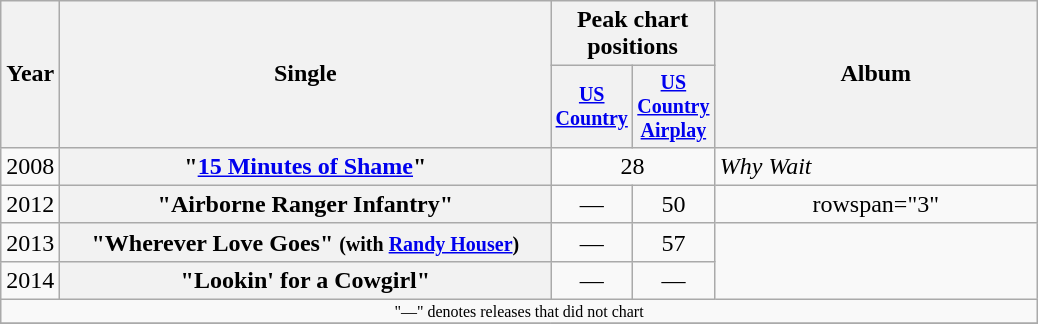<table class="wikitable plainrowheaders" style="text-align:center;">
<tr>
<th rowspan="2">Year</th>
<th rowspan="2" style="width:20em;">Single</th>
<th colspan="2">Peak chart<br>positions</th>
<th rowspan="2" style="width:13em;">Album</th>
</tr>
<tr style="font-size:smaller;">
<th style="width:45px;"><a href='#'>US Country</a><br></th>
<th style="width:45px;"><a href='#'>US Country Airplay</a><br></th>
</tr>
<tr>
<td>2008</td>
<th scope="row">"<a href='#'>15 Minutes of Shame</a>"</th>
<td colspan=2>28</td>
<td style="text-align:left;"><em>Why Wait</em></td>
</tr>
<tr>
<td>2012</td>
<th scope="row">"Airborne Ranger Infantry"</th>
<td>—</td>
<td>50</td>
<td>rowspan="3" </td>
</tr>
<tr>
<td>2013</td>
<th scope="row">"Wherever Love Goes" <small>(with <a href='#'>Randy Houser</a>)</small></th>
<td>—</td>
<td>57</td>
</tr>
<tr>
<td>2014</td>
<th scope="row">"Lookin' for a Cowgirl"</th>
<td>—</td>
<td>—</td>
</tr>
<tr>
<td colspan="5" style="font-size:8pt">"—" denotes releases that did not chart</td>
</tr>
<tr>
</tr>
</table>
